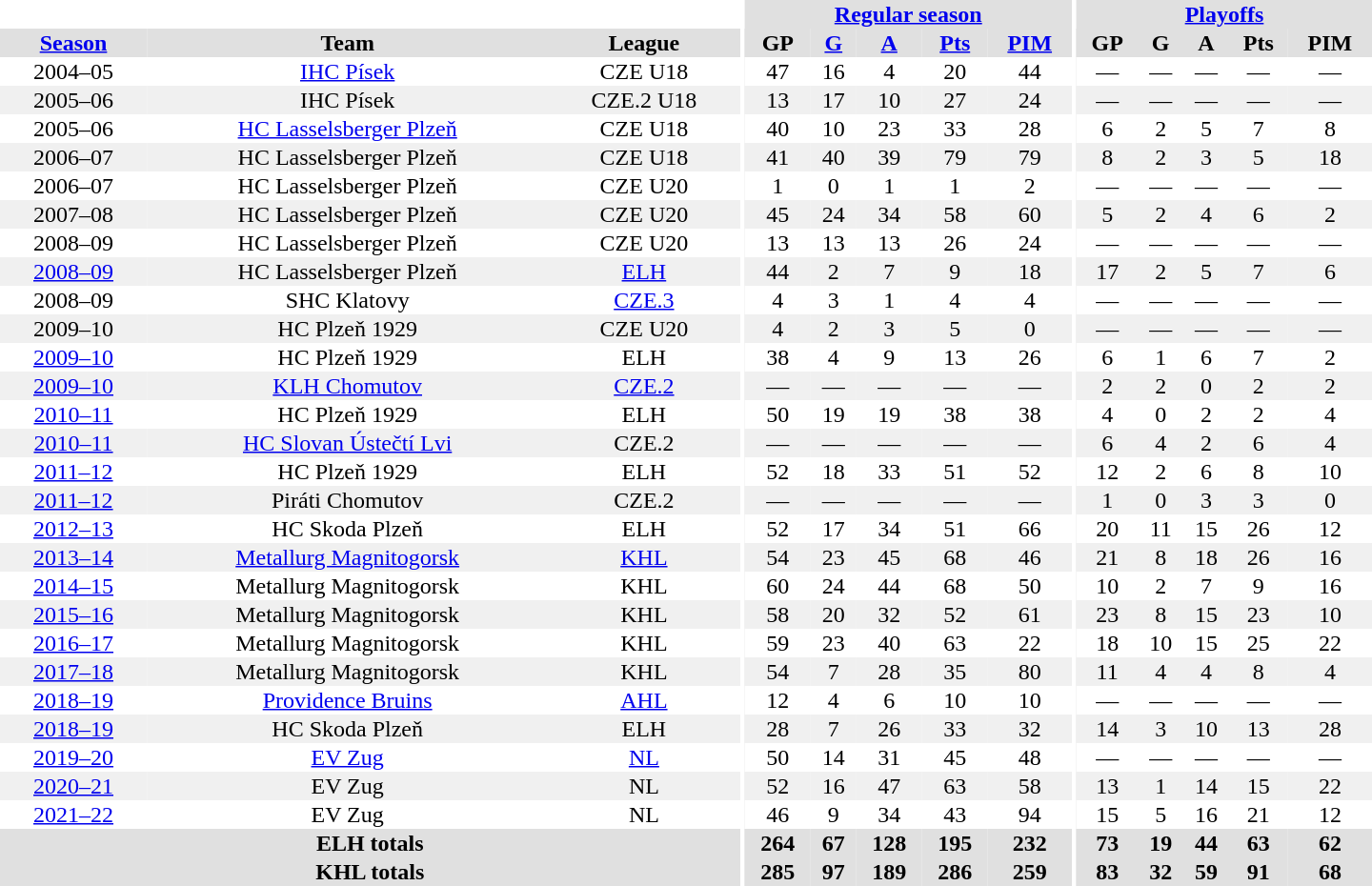<table border="0" cellpadding="1" cellspacing="0" style="text-align:center; width:60em">
<tr bgcolor="#e0e0e0">
<th colspan="3" bgcolor="#ffffff"></th>
<th rowspan="100" bgcolor="#ffffff"></th>
<th colspan="5"><a href='#'>Regular season</a></th>
<th rowspan="100" bgcolor="#ffffff"></th>
<th colspan="5"><a href='#'>Playoffs</a></th>
</tr>
<tr bgcolor="#e0e0e0">
<th><a href='#'>Season</a></th>
<th>Team</th>
<th>League</th>
<th>GP</th>
<th><a href='#'>G</a></th>
<th><a href='#'>A</a></th>
<th><a href='#'>Pts</a></th>
<th><a href='#'>PIM</a></th>
<th>GP</th>
<th>G</th>
<th>A</th>
<th>Pts</th>
<th>PIM</th>
</tr>
<tr>
<td>2004–05</td>
<td><a href='#'>IHC Písek</a></td>
<td>CZE U18</td>
<td>47</td>
<td>16</td>
<td>4</td>
<td>20</td>
<td>44</td>
<td>—</td>
<td>—</td>
<td>—</td>
<td>—</td>
<td>—</td>
</tr>
<tr bgcolor="#f0f0f0">
<td>2005–06</td>
<td>IHC Písek</td>
<td>CZE.2 U18</td>
<td>13</td>
<td>17</td>
<td>10</td>
<td>27</td>
<td>24</td>
<td>—</td>
<td>—</td>
<td>—</td>
<td>—</td>
<td>—</td>
</tr>
<tr>
<td>2005–06</td>
<td><a href='#'>HC Lasselsberger Plzeň</a></td>
<td>CZE U18</td>
<td>40</td>
<td>10</td>
<td>23</td>
<td>33</td>
<td>28</td>
<td>6</td>
<td>2</td>
<td>5</td>
<td>7</td>
<td>8</td>
</tr>
<tr bgcolor="#f0f0f0">
<td>2006–07</td>
<td>HC Lasselsberger Plzeň</td>
<td>CZE U18</td>
<td>41</td>
<td>40</td>
<td>39</td>
<td>79</td>
<td>79</td>
<td>8</td>
<td>2</td>
<td>3</td>
<td>5</td>
<td>18</td>
</tr>
<tr>
<td>2006–07</td>
<td>HC Lasselsberger Plzeň</td>
<td>CZE U20</td>
<td>1</td>
<td>0</td>
<td>1</td>
<td>1</td>
<td>2</td>
<td>—</td>
<td>—</td>
<td>—</td>
<td>—</td>
<td>—</td>
</tr>
<tr bgcolor="#f0f0f0">
<td>2007–08</td>
<td>HC Lasselsberger Plzeň</td>
<td>CZE U20</td>
<td>45</td>
<td>24</td>
<td>34</td>
<td>58</td>
<td>60</td>
<td>5</td>
<td>2</td>
<td>4</td>
<td>6</td>
<td>2</td>
</tr>
<tr>
<td>2008–09</td>
<td>HC Lasselsberger Plzeň</td>
<td>CZE U20</td>
<td>13</td>
<td>13</td>
<td>13</td>
<td>26</td>
<td>24</td>
<td>—</td>
<td>—</td>
<td>—</td>
<td>—</td>
<td>—</td>
</tr>
<tr bgcolor="#f0f0f0">
<td><a href='#'>2008–09</a></td>
<td>HC Lasselsberger Plzeň</td>
<td><a href='#'>ELH</a></td>
<td>44</td>
<td>2</td>
<td>7</td>
<td>9</td>
<td>18</td>
<td>17</td>
<td>2</td>
<td>5</td>
<td>7</td>
<td>6</td>
</tr>
<tr>
<td>2008–09</td>
<td>SHC Klatovy</td>
<td><a href='#'>CZE.3</a></td>
<td>4</td>
<td>3</td>
<td>1</td>
<td>4</td>
<td>4</td>
<td>—</td>
<td>—</td>
<td>—</td>
<td>—</td>
<td>—</td>
</tr>
<tr bgcolor="#f0f0f0">
<td>2009–10</td>
<td>HC Plzeň 1929</td>
<td>CZE U20</td>
<td>4</td>
<td>2</td>
<td>3</td>
<td>5</td>
<td>0</td>
<td>—</td>
<td>—</td>
<td>—</td>
<td>—</td>
<td>—</td>
</tr>
<tr>
<td><a href='#'>2009–10</a></td>
<td>HC Plzeň 1929</td>
<td>ELH</td>
<td>38</td>
<td>4</td>
<td>9</td>
<td>13</td>
<td>26</td>
<td>6</td>
<td>1</td>
<td>6</td>
<td>7</td>
<td>2</td>
</tr>
<tr bgcolor="#f0f0f0">
<td><a href='#'>2009–10</a></td>
<td><a href='#'>KLH Chomutov</a></td>
<td><a href='#'>CZE.2</a></td>
<td>—</td>
<td>—</td>
<td>—</td>
<td>—</td>
<td>—</td>
<td>2</td>
<td>2</td>
<td>0</td>
<td>2</td>
<td>2</td>
</tr>
<tr>
<td><a href='#'>2010–11</a></td>
<td>HC Plzeň 1929</td>
<td>ELH</td>
<td>50</td>
<td>19</td>
<td>19</td>
<td>38</td>
<td>38</td>
<td>4</td>
<td>0</td>
<td>2</td>
<td>2</td>
<td>4</td>
</tr>
<tr bgcolor="#f0f0f0">
<td><a href='#'>2010–11</a></td>
<td><a href='#'>HC Slovan Ústečtí Lvi</a></td>
<td>CZE.2</td>
<td>—</td>
<td>—</td>
<td>—</td>
<td>—</td>
<td>—</td>
<td>6</td>
<td>4</td>
<td>2</td>
<td>6</td>
<td>4</td>
</tr>
<tr>
<td><a href='#'>2011–12</a></td>
<td>HC Plzeň 1929</td>
<td>ELH</td>
<td>52</td>
<td>18</td>
<td>33</td>
<td>51</td>
<td>52</td>
<td>12</td>
<td>2</td>
<td>6</td>
<td>8</td>
<td>10</td>
</tr>
<tr bgcolor="#f0f0f0">
<td><a href='#'>2011–12</a></td>
<td>Piráti Chomutov</td>
<td>CZE.2</td>
<td>—</td>
<td>—</td>
<td>—</td>
<td>—</td>
<td>—</td>
<td>1</td>
<td>0</td>
<td>3</td>
<td>3</td>
<td>0</td>
</tr>
<tr>
<td><a href='#'>2012–13</a></td>
<td>HC Skoda Plzeň</td>
<td>ELH</td>
<td>52</td>
<td>17</td>
<td>34</td>
<td>51</td>
<td>66</td>
<td>20</td>
<td>11</td>
<td>15</td>
<td>26</td>
<td>12</td>
</tr>
<tr bgcolor="#f0f0f0">
<td><a href='#'>2013–14</a></td>
<td><a href='#'>Metallurg Magnitogorsk</a></td>
<td><a href='#'>KHL</a></td>
<td>54</td>
<td>23</td>
<td>45</td>
<td>68</td>
<td>46</td>
<td>21</td>
<td>8</td>
<td>18</td>
<td>26</td>
<td>16</td>
</tr>
<tr>
<td><a href='#'>2014–15</a></td>
<td>Metallurg Magnitogorsk</td>
<td>KHL</td>
<td>60</td>
<td>24</td>
<td>44</td>
<td>68</td>
<td>50</td>
<td>10</td>
<td>2</td>
<td>7</td>
<td>9</td>
<td>16</td>
</tr>
<tr bgcolor="#f0f0f0">
<td><a href='#'>2015–16</a></td>
<td>Metallurg Magnitogorsk</td>
<td>KHL</td>
<td>58</td>
<td>20</td>
<td>32</td>
<td>52</td>
<td>61</td>
<td>23</td>
<td>8</td>
<td>15</td>
<td>23</td>
<td>10</td>
</tr>
<tr>
<td><a href='#'>2016–17</a></td>
<td>Metallurg Magnitogorsk</td>
<td>KHL</td>
<td>59</td>
<td>23</td>
<td>40</td>
<td>63</td>
<td>22</td>
<td>18</td>
<td>10</td>
<td>15</td>
<td>25</td>
<td>22</td>
</tr>
<tr bgcolor="#f0f0f0">
<td><a href='#'>2017–18</a></td>
<td>Metallurg Magnitogorsk</td>
<td>KHL</td>
<td>54</td>
<td>7</td>
<td>28</td>
<td>35</td>
<td>80</td>
<td>11</td>
<td>4</td>
<td>4</td>
<td>8</td>
<td>4</td>
</tr>
<tr>
<td><a href='#'>2018–19</a></td>
<td><a href='#'>Providence Bruins</a></td>
<td><a href='#'>AHL</a></td>
<td>12</td>
<td>4</td>
<td>6</td>
<td>10</td>
<td>10</td>
<td>—</td>
<td>—</td>
<td>—</td>
<td>—</td>
<td>—</td>
</tr>
<tr bgcolor="#f0f0f0">
<td><a href='#'>2018–19</a></td>
<td>HC Skoda Plzeň</td>
<td>ELH</td>
<td>28</td>
<td>7</td>
<td>26</td>
<td>33</td>
<td>32</td>
<td>14</td>
<td>3</td>
<td>10</td>
<td>13</td>
<td>28</td>
</tr>
<tr>
<td><a href='#'>2019–20</a></td>
<td><a href='#'>EV Zug</a></td>
<td><a href='#'>NL</a></td>
<td>50</td>
<td>14</td>
<td>31</td>
<td>45</td>
<td>48</td>
<td>—</td>
<td>—</td>
<td>—</td>
<td>—</td>
<td>—</td>
</tr>
<tr bgcolor="#f0f0f0">
<td><a href='#'>2020–21</a></td>
<td>EV Zug</td>
<td>NL</td>
<td>52</td>
<td>16</td>
<td>47</td>
<td>63</td>
<td>58</td>
<td>13</td>
<td>1</td>
<td>14</td>
<td>15</td>
<td>22</td>
</tr>
<tr>
<td><a href='#'>2021–22</a></td>
<td>EV Zug</td>
<td>NL</td>
<td>46</td>
<td>9</td>
<td>34</td>
<td>43</td>
<td>94</td>
<td>15</td>
<td>5</td>
<td>16</td>
<td>21</td>
<td>12</td>
</tr>
<tr bgcolor="#e0e0e0">
<th colspan="3">ELH totals</th>
<th>264</th>
<th>67</th>
<th>128</th>
<th>195</th>
<th>232</th>
<th>73</th>
<th>19</th>
<th>44</th>
<th>63</th>
<th>62</th>
</tr>
<tr bgcolor="#e0e0e0">
<th colspan="3">KHL totals</th>
<th>285</th>
<th>97</th>
<th>189</th>
<th>286</th>
<th>259</th>
<th>83</th>
<th>32</th>
<th>59</th>
<th>91</th>
<th>68</th>
</tr>
</table>
